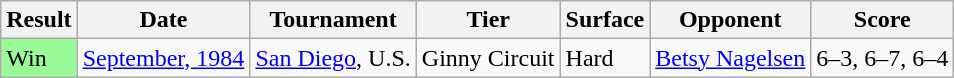<table class="sortable wikitable">
<tr>
<th>Result</th>
<th>Date</th>
<th>Tournament</th>
<th>Tier</th>
<th>Surface</th>
<th>Opponent</th>
<th class="unsortable">Score</th>
</tr>
<tr>
<td style="background:#98FB98;">Win</td>
<td><a href='#'>September, 1984</a></td>
<td><a href='#'>San Diego</a>, U.S.</td>
<td>Ginny Circuit</td>
<td>Hard</td>
<td> <a href='#'>Betsy Nagelsen</a></td>
<td>6–3, 6–7, 6–4</td>
</tr>
</table>
